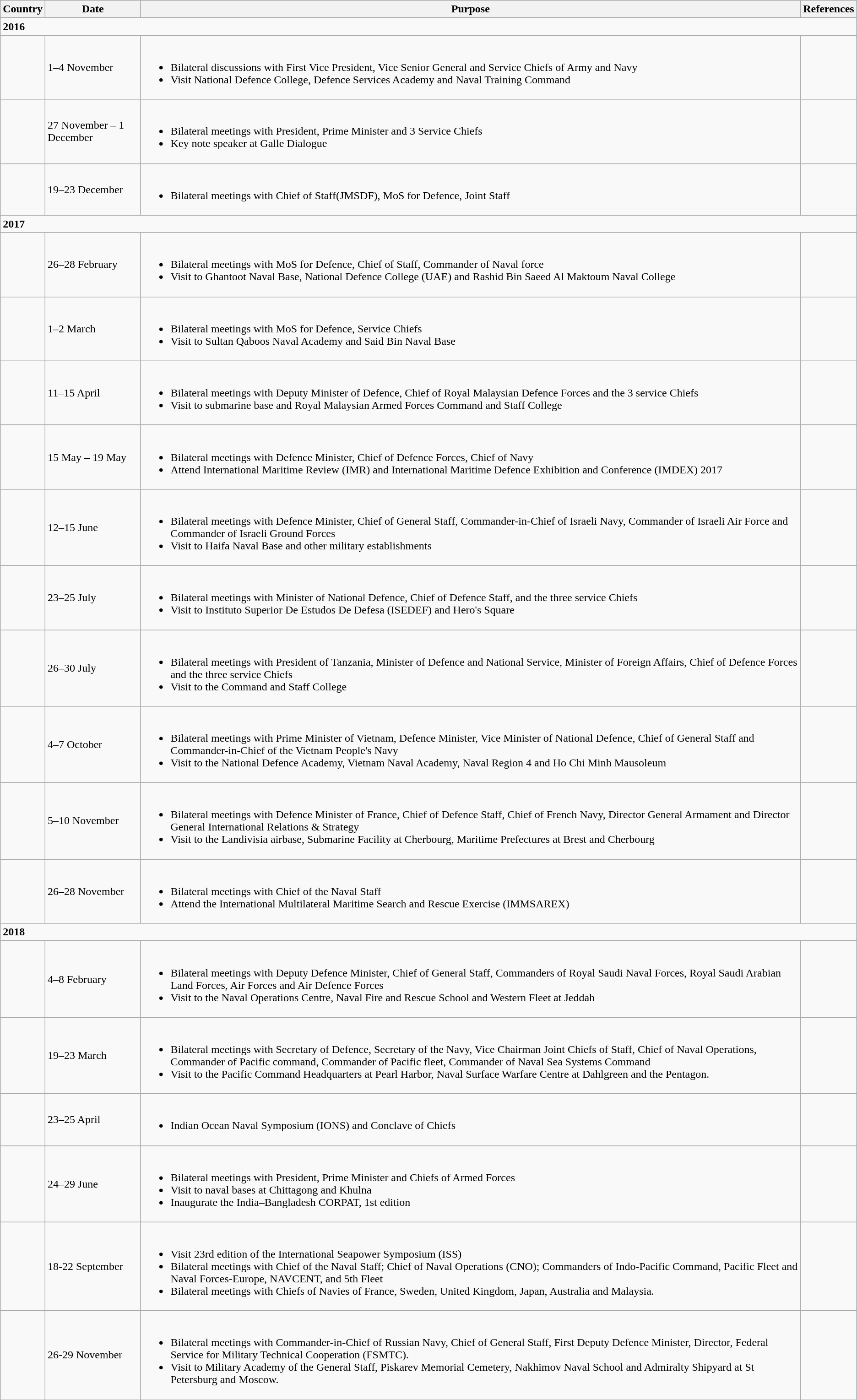<table class="wikitable">
<tr>
<th>Country</th>
<th>Date</th>
<th>Purpose</th>
<th>References</th>
</tr>
<tr>
<td colspan="4"><strong>2016</strong></td>
</tr>
<tr>
<td></td>
<td>1–4 November</td>
<td><br><ul><li>Bilateral discussions with First Vice President, Vice Senior General and Service Chiefs of Army and Navy</li><li>Visit National Defence College, Defence Services Academy and Naval Training Command</li></ul></td>
<td></td>
</tr>
<tr>
<td></td>
<td>27 November – 1 December</td>
<td><br><ul><li>Bilateral meetings with President, Prime Minister and 3 Service Chiefs</li><li>Key note speaker at Galle Dialogue</li></ul></td>
<td></td>
</tr>
<tr>
<td></td>
<td>19–23 December</td>
<td><br><ul><li>Bilateral meetings with Chief of Staff(JMSDF), MoS for Defence, Joint Staff</li></ul></td>
<td></td>
</tr>
<tr>
<td colspan="4"><strong>2017</strong></td>
</tr>
<tr>
<td></td>
<td>26–28 February</td>
<td><br><ul><li>Bilateral meetings with MoS for Defence, Chief of Staff, Commander of Naval force</li><li>Visit to Ghantoot Naval Base, National Defence College (UAE) and Rashid Bin Saeed Al Maktoum Naval College</li></ul></td>
<td></td>
</tr>
<tr>
<td></td>
<td>1–2 March</td>
<td><br><ul><li>Bilateral meetings with MoS for Defence, Service Chiefs</li><li>Visit to Sultan Qaboos Naval Academy and Said Bin Naval Base</li></ul></td>
<td></td>
</tr>
<tr>
<td></td>
<td>11–15 April</td>
<td><br><ul><li>Bilateral meetings with Deputy Minister of Defence, Chief of Royal Malaysian Defence Forces and the 3 service Chiefs</li><li>Visit to submarine base and Royal Malaysian Armed Forces Command and Staff College</li></ul></td>
<td></td>
</tr>
<tr>
<td></td>
<td>15 May – 19 May</td>
<td><br><ul><li>Bilateral meetings with Defence Minister, Chief of Defence Forces, Chief of Navy</li><li>Attend International Maritime Review (IMR) and International Maritime Defence Exhibition and Conference (IMDEX) 2017</li></ul></td>
<td></td>
</tr>
<tr>
<td></td>
<td>12–15 June</td>
<td><br><ul><li>Bilateral meetings with Defence Minister, Chief of General Staff, Commander-in-Chief of Israeli Navy, Commander of Israeli Air Force and Commander of Israeli Ground Forces</li><li>Visit to Haifa Naval Base and other military establishments</li></ul></td>
<td></td>
</tr>
<tr>
<td></td>
<td>23–25 July</td>
<td><br><ul><li>Bilateral meetings with Minister of National Defence, Chief of Defence Staff, and the three service Chiefs</li><li>Visit to Instituto Superior De Estudos De Defesa (ISEDEF) and Hero's Square</li></ul></td>
<td></td>
</tr>
<tr>
<td></td>
<td>26–30 July</td>
<td><br><ul><li>Bilateral meetings with President of Tanzania, Minister of Defence and National Service, Minister of Foreign Affairs, Chief of Defence Forces and the three service Chiefs</li><li>Visit to the Command and Staff College</li></ul></td>
<td></td>
</tr>
<tr>
<td></td>
<td>4–7 October</td>
<td><br><ul><li>Bilateral meetings with Prime Minister of Vietnam, Defence Minister, Vice Minister of National Defence, Chief of General Staff and Commander-in-Chief of the Vietnam People's Navy</li><li>Visit to the National Defence Academy, Vietnam Naval Academy, Naval Region 4 and Ho Chi Minh Mausoleum</li></ul></td>
<td></td>
</tr>
<tr>
<td></td>
<td>5–10 November</td>
<td><br><ul><li>Bilateral meetings with Defence Minister of France, Chief of Defence Staff, Chief of French Navy, Director General Armament and Director General International Relations & Strategy</li><li>Visit to the Landivisia airbase, Submarine Facility at Cherbourg, Maritime Prefectures at Brest and Cherbourg</li></ul></td>
<td></td>
</tr>
<tr>
<td></td>
<td>26–28 November</td>
<td><br><ul><li>Bilateral meetings with Chief of the Naval Staff</li><li>Attend the International Multilateral Maritime Search and Rescue Exercise (IMMSAREX)</li></ul></td>
<td></td>
</tr>
<tr>
<td colspan="4"><strong>2018</strong></td>
</tr>
<tr>
<td></td>
<td>4–8 February</td>
<td><br><ul><li>Bilateral meetings with Deputy Defence Minister, Chief of General Staff, Commanders of Royal Saudi Naval Forces, Royal Saudi Arabian Land Forces, Air Forces and Air Defence Forces</li><li>Visit to the Naval Operations Centre, Naval Fire and Rescue School and Western Fleet at Jeddah</li></ul></td>
<td></td>
</tr>
<tr>
<td></td>
<td>19–23 March</td>
<td><br><ul><li>Bilateral meetings with Secretary of Defence, Secretary of the Navy, Vice Chairman Joint Chiefs of Staff, Chief of Naval Operations, Commander of Pacific command, Commander of Pacific fleet, Commander of Naval Sea Systems Command</li><li>Visit to the Pacific Command Headquarters at Pearl Harbor, Naval Surface Warfare Centre at Dahlgreen and the Pentagon.</li></ul></td>
<td></td>
</tr>
<tr>
<td></td>
<td>23–25 April</td>
<td><br><ul><li>Indian Ocean Naval Symposium (IONS) and Conclave of Chiefs</li></ul></td>
<td></td>
</tr>
<tr>
<td></td>
<td>24–29 June</td>
<td><br><ul><li>Bilateral meetings with President, Prime Minister and Chiefs of Armed Forces</li><li>Visit to naval bases at Chittagong and Khulna</li><li>Inaugurate the India–Bangladesh CORPAT, 1st edition</li></ul></td>
<td></td>
</tr>
<tr>
<td></td>
<td>18-22 September</td>
<td><br><ul><li>Visit 23rd edition of the International Seapower Symposium (ISS)</li><li>Bilateral meetings with Chief of the Naval Staff; Chief of Naval Operations (CNO); Commanders of Indo-Pacific Command, Pacific Fleet and Naval Forces-Europe, NAVCENT, and 5th Fleet</li><li>Bilateral meetings with Chiefs of Navies of France, Sweden, United Kingdom, Japan, Australia and Malaysia.</li></ul></td>
<td></td>
</tr>
<tr>
<td></td>
<td>26-29 November</td>
<td><br><ul><li>Bilateral meetings with Commander-in-Chief of Russian Navy, Chief of General Staff, First Deputy Defence Minister, Director, Federal Service for Military Technical Cooperation (FSMTC).</li><li>Visit to Military Academy of the General Staff, Piskarev Memorial Cemetery, Nakhimov Naval School and Admiralty Shipyard at St Petersburg and Moscow.</li></ul></td>
<td></td>
</tr>
</table>
